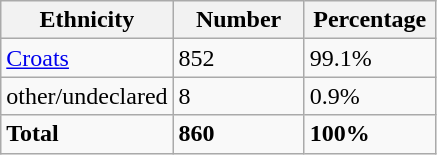<table class="wikitable">
<tr>
<th width="100px">Ethnicity</th>
<th width="80px">Number</th>
<th width="80px">Percentage</th>
</tr>
<tr>
<td><a href='#'>Croats</a></td>
<td>852</td>
<td>99.1%</td>
</tr>
<tr>
<td>other/undeclared</td>
<td>8</td>
<td>0.9%</td>
</tr>
<tr>
<td><strong>Total</strong></td>
<td><strong>860</strong></td>
<td><strong>100%</strong></td>
</tr>
</table>
